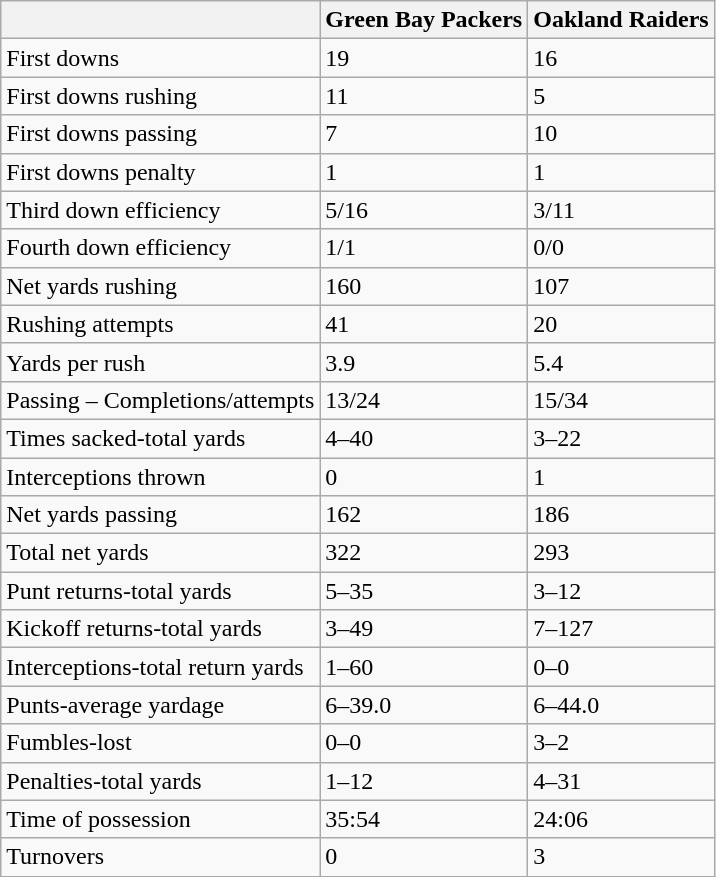<table class="wikitable">
<tr>
<th></th>
<th><strong>Green Bay Packers</strong></th>
<th><strong>Oakland Raiders</strong></th>
</tr>
<tr>
<td>First downs</td>
<td>19</td>
<td>16</td>
</tr>
<tr>
<td>First downs rushing</td>
<td>11</td>
<td>5</td>
</tr>
<tr>
<td>First downs passing</td>
<td>7</td>
<td>10</td>
</tr>
<tr>
<td>First downs penalty</td>
<td>1</td>
<td>1</td>
</tr>
<tr>
<td>Third down efficiency</td>
<td>5/16</td>
<td>3/11</td>
</tr>
<tr>
<td>Fourth down efficiency</td>
<td>1/1</td>
<td>0/0</td>
</tr>
<tr>
<td>Net yards rushing</td>
<td>160</td>
<td>107</td>
</tr>
<tr>
<td>Rushing attempts</td>
<td>41</td>
<td>20</td>
</tr>
<tr>
<td>Yards per rush</td>
<td>3.9</td>
<td>5.4</td>
</tr>
<tr>
<td>Passing – Completions/attempts</td>
<td>13/24</td>
<td>15/34</td>
</tr>
<tr>
<td>Times sacked-total yards</td>
<td>4–40</td>
<td>3–22</td>
</tr>
<tr>
<td>Interceptions thrown</td>
<td>0</td>
<td>1</td>
</tr>
<tr>
<td>Net yards passing</td>
<td>162</td>
<td>186</td>
</tr>
<tr>
<td>Total net yards</td>
<td>322</td>
<td>293</td>
</tr>
<tr>
<td>Punt returns-total yards</td>
<td>5–35</td>
<td>3–12</td>
</tr>
<tr>
<td>Kickoff returns-total yards</td>
<td>3–49</td>
<td>7–127</td>
</tr>
<tr>
<td>Interceptions-total return yards</td>
<td>1–60</td>
<td>0–0</td>
</tr>
<tr>
<td>Punts-average yardage</td>
<td>6–39.0</td>
<td>6–44.0</td>
</tr>
<tr>
<td>Fumbles-lost</td>
<td>0–0</td>
<td>3–2</td>
</tr>
<tr>
<td>Penalties-total yards</td>
<td>1–12</td>
<td>4–31</td>
</tr>
<tr>
<td>Time of possession</td>
<td>35:54</td>
<td>24:06</td>
</tr>
<tr>
<td>Turnovers</td>
<td>0</td>
<td>3</td>
</tr>
</table>
